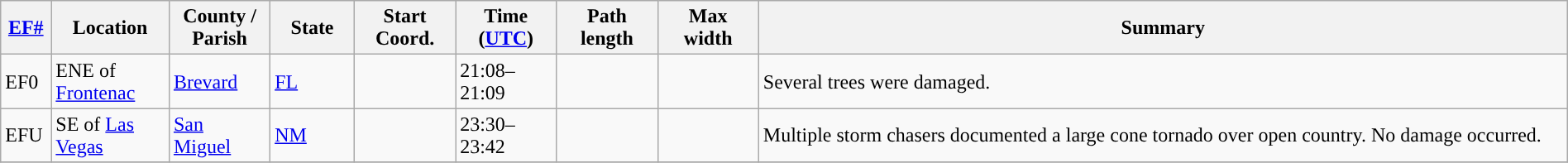<table class="wikitable sortable" style="width:100%;">
<tr>
<th scope="col"  style="width:3%; text-align:center;"><a href='#'>EF#</a></th>
<th scope="col"  style="width:7%; text-align:center;" class="unsortable">Location</th>
<th scope="col"  style="width:6%; text-align:center;" class="unsortable">County / Parish</th>
<th scope="col"  style="width:5%; text-align:center;">State</th>
<th scope="col"  style="width:6%; text-align:center;">Start Coord.</th>
<th scope="col"  style="width:6%; text-align:center;">Time (<a href='#'>UTC</a>)</th>
<th scope="col"  style="width:6%; text-align:center;">Path length</th>
<th scope="col"  style="width:6%; text-align:center;">Max width</th>
<th scope="col" class="unsortable" style="width:48%; text-align:center;">Summary</th>
</tr>
<tr>
<td>EF0</td>
<td>ENE of <a href='#'>Frontenac</a></td>
<td><a href='#'>Brevard</a></td>
<td><a href='#'>FL</a></td>
<td></td>
<td>21:08–21:09</td>
<td></td>
<td></td>
<td>Several trees were damaged.</td>
</tr>
<tr>
<td>EFU</td>
<td>SE of <a href='#'>Las Vegas</a></td>
<td><a href='#'>San Miguel</a></td>
<td><a href='#'>NM</a></td>
<td></td>
<td>23:30–23:42</td>
<td></td>
<td></td>
<td>Multiple storm chasers documented a large cone tornado over open country. No damage occurred.</td>
</tr>
<tr>
</tr>
</table>
